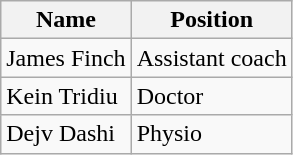<table class="wikitable sortable">
<tr>
<th>Name</th>
<th>Position</th>
</tr>
<tr>
<td>James Finch</td>
<td>Assistant coach</td>
</tr>
<tr>
<td>Kein Tridiu</td>
<td>Doctor</td>
</tr>
<tr>
<td>Dejv Dashi</td>
<td>Physio</td>
</tr>
</table>
